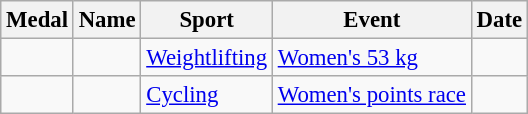<table class="wikitable sortable" style="font-size:95%">
<tr>
<th>Medal</th>
<th>Name</th>
<th>Sport</th>
<th>Event</th>
<th>Date</th>
</tr>
<tr>
<td></td>
<td></td>
<td><a href='#'>Weightlifting</a></td>
<td><a href='#'>Women's 53 kg</a></td>
<td></td>
</tr>
<tr>
<td></td>
<td></td>
<td><a href='#'>Cycling</a></td>
<td><a href='#'>Women's points race</a></td>
<td></td>
</tr>
</table>
